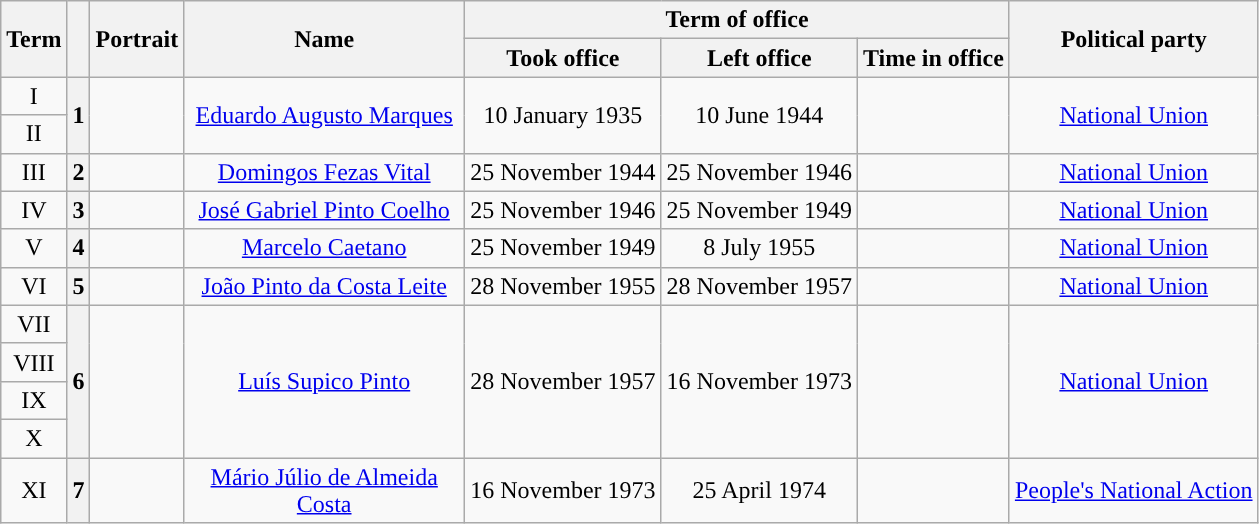<table class="wikitable" style="text-align:center">
<tr>
<th rowspan="2">Term</th>
<th rowspan="2"></th>
<th rowspan="2">Portrait</th>
<th rowspan="2" width="180">Name<br></th>
<th colspan="3">Term of office</th>
<th rowspan="2">Political party</th>
</tr>
<tr>
<th>Took office</th>
<th>Left office</th>
<th>Time in office</th>
</tr>
<tr>
<td>I</td>
<th rowspan="3" style="background:">1</th>
<td rowspan="3"></td>
<td rowspan="3"><a href='#'>Eduardo Augusto Marques</a><br></td>
<td rowspan="3">10 January 1935</td>
<td rowspan="3">10 June 1944</td>
<td rowspan="3"></td>
<td rowspan="3"><a href='#'>National Union</a></td>
</tr>
<tr>
<td>II</td>
</tr>
<tr>
<td rowspan="2">III</td>
</tr>
<tr>
<th rowspan="2" style="background:">2</th>
<td rowspan="2"></td>
<td rowspan="2"><a href='#'>Domingos Fezas Vital</a><br></td>
<td rowspan="2">25 November 1944</td>
<td rowspan="2">25 November 1946</td>
<td rowspan="2"></td>
<td rowspan="2"><a href='#'>National Union</a></td>
</tr>
<tr>
<td rowspan="2">IV</td>
</tr>
<tr>
<th style="background:">3</th>
<td></td>
<td><a href='#'>José Gabriel Pinto Coelho</a><br></td>
<td>25 November 1946</td>
<td>25 November 1949</td>
<td></td>
<td><a href='#'>National Union</a></td>
</tr>
<tr>
<td>V</td>
<th rowspan="2" style="background:">4</th>
<td rowspan="2"></td>
<td rowspan="2"><a href='#'>Marcelo Caetano</a><br></td>
<td rowspan="2">25 November 1949</td>
<td rowspan="2">8 July 1955</td>
<td rowspan="2"></td>
<td rowspan="2"><a href='#'>National Union</a></td>
</tr>
<tr>
<td rowspan="2">VI</td>
</tr>
<tr>
<th style="background:">5</th>
<td></td>
<td><a href='#'>João Pinto da Costa Leite</a><br></td>
<td>28 November 1955</td>
<td>28 November 1957</td>
<td></td>
<td><a href='#'>National Union</a></td>
</tr>
<tr>
<td>VII</td>
<th rowspan="4" style="background:">6</th>
<td rowspan="4"></td>
<td rowspan="4"><a href='#'>Luís Supico Pinto</a><br></td>
<td rowspan="4">28 November 1957</td>
<td rowspan="4">16 November 1973</td>
<td rowspan="4"></td>
<td rowspan="4"><a href='#'>National Union</a><br></td>
</tr>
<tr>
<td>VIII</td>
</tr>
<tr>
<td>IX</td>
</tr>
<tr>
<td>X</td>
</tr>
<tr>
<td>XI</td>
<th style="background:">7</th>
<td></td>
<td><a href='#'>Mário Júlio de Almeida Costa</a><br></td>
<td>16 November 1973</td>
<td>25 April 1974</td>
<td></td>
<td><a href='#'>People's National Action</a></td>
</tr>
</table>
